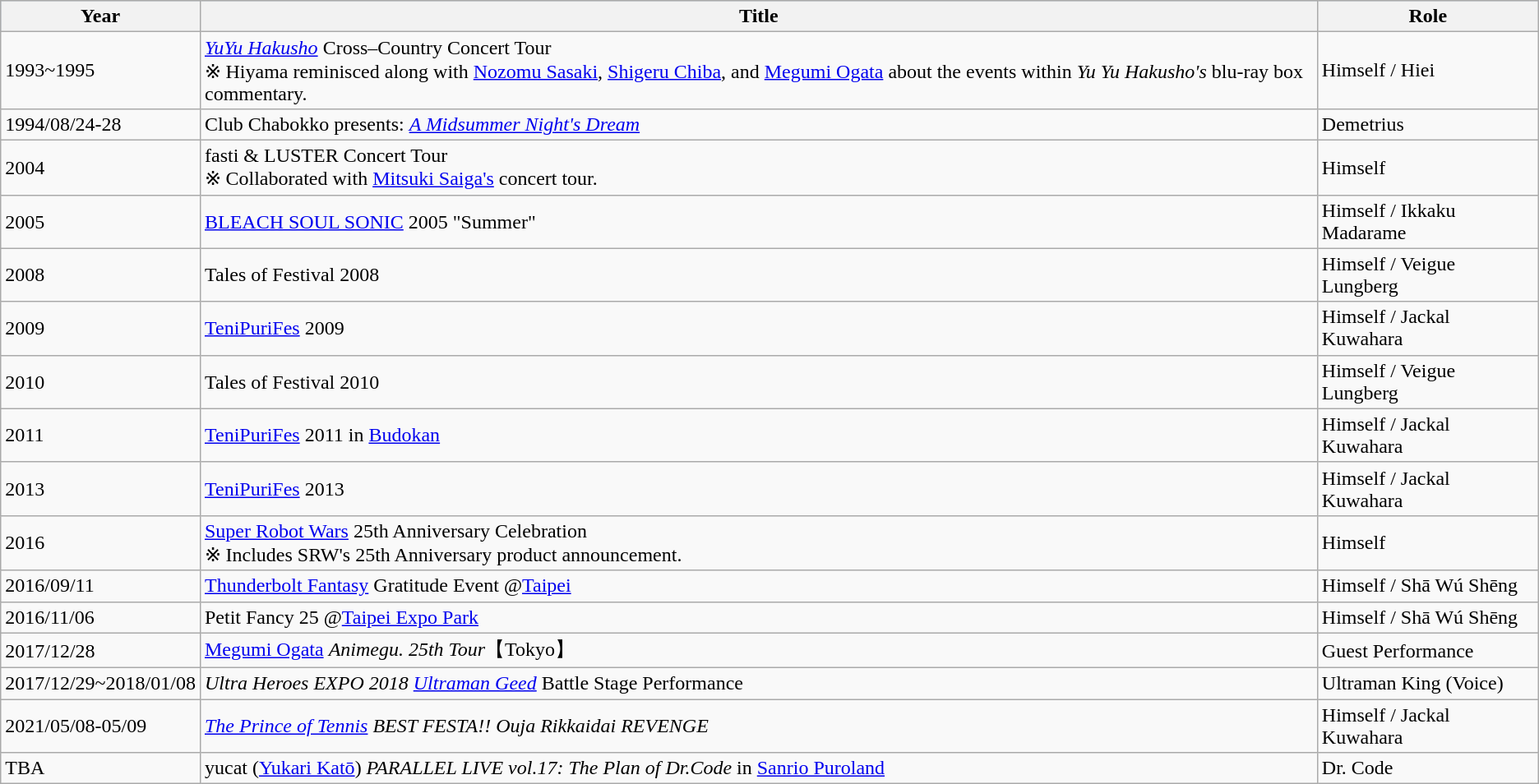<table class="wikitable">
<tr style="background:#b0c4de; text-align:center;">
<th>Year</th>
<th>Title</th>
<th>Role</th>
</tr>
<tr>
<td>1993~1995</td>
<td><em><a href='#'>YuYu Hakusho</a></em> Cross–Country Concert Tour<br>※ Hiyama reminisced along with <a href='#'>Nozomu Sasaki</a>, <a href='#'>Shigeru Chiba</a>, and <a href='#'>Megumi Ogata</a> about the events within <em>Yu Yu Hakusho's</em> blu-ray box commentary.</td>
<td>Himself / Hiei</td>
</tr>
<tr>
<td>1994/08/24-28</td>
<td>Club Chabokko presents: <em><a href='#'>A Midsummer Night's Dream</a></em></td>
<td>Demetrius</td>
</tr>
<tr>
<td>2004</td>
<td>fasti & LUSTER Concert Tour<br>※ Collaborated with <a href='#'> Mitsuki Saiga's</a> concert tour.</td>
<td>Himself</td>
</tr>
<tr>
<td>2005</td>
<td><a href='#'>BLEACH SOUL SONIC</a> 2005 "Summer"</td>
<td>Himself / Ikkaku Madarame</td>
</tr>
<tr>
<td>2008</td>
<td>Tales of Festival 2008</td>
<td>Himself / Veigue Lungberg</td>
</tr>
<tr>
<td>2009</td>
<td><a href='#'>TeniPuriFes</a> 2009</td>
<td>Himself / Jackal Kuwahara</td>
</tr>
<tr>
<td>2010</td>
<td>Tales of Festival 2010</td>
<td>Himself / Veigue Lungberg</td>
</tr>
<tr>
<td>2011</td>
<td><a href='#'>TeniPuriFes</a> 2011 in <a href='#'>Budokan</a></td>
<td>Himself / Jackal Kuwahara</td>
</tr>
<tr>
<td>2013</td>
<td><a href='#'>TeniPuriFes</a> 2013</td>
<td>Himself / Jackal Kuwahara</td>
</tr>
<tr>
<td>2016</td>
<td><a href='#'>Super Robot Wars</a> 25th Anniversary Celebration<br>※ Includes SRW's 25th Anniversary product announcement.</td>
<td>Himself</td>
</tr>
<tr>
<td>2016/09/11</td>
<td><a href='#'>Thunderbolt Fantasy</a> Gratitude Event @<a href='#'>Taipei</a></td>
<td>Himself / Shā Wú Shēng</td>
</tr>
<tr>
<td>2016/11/06</td>
<td>Petit Fancy 25 @<a href='#'>Taipei Expo Park</a></td>
<td>Himself / Shā Wú Shēng</td>
</tr>
<tr>
<td>2017/12/28</td>
<td><a href='#'>Megumi Ogata</a> <em>Animegu. 25th Tour</em>【Tokyo】</td>
<td>Guest Performance</td>
</tr>
<tr>
<td>2017/12/29~2018/01/08</td>
<td><em>Ultra Heroes EXPO 2018</em> <em><a href='#'>Ultraman Geed</a></em> Battle Stage Performance</td>
<td>Ultraman King (Voice)</td>
</tr>
<tr>
<td>2021/05/08-05/09</td>
<td><em><a href='#'>The Prince of Tennis</a> BEST FESTA!! Ouja Rikkaidai REVENGE</em> </td>
<td>Himself / Jackal Kuwahara</td>
</tr>
<tr>
<td>TBA</td>
<td>yucat (<a href='#'>Yukari Katō</a>) <em>PARALLEL LIVE vol.17: The Plan of Dr.Code</em> in <a href='#'>Sanrio Puroland</a></td>
<td>Dr. Code</td>
</tr>
</table>
